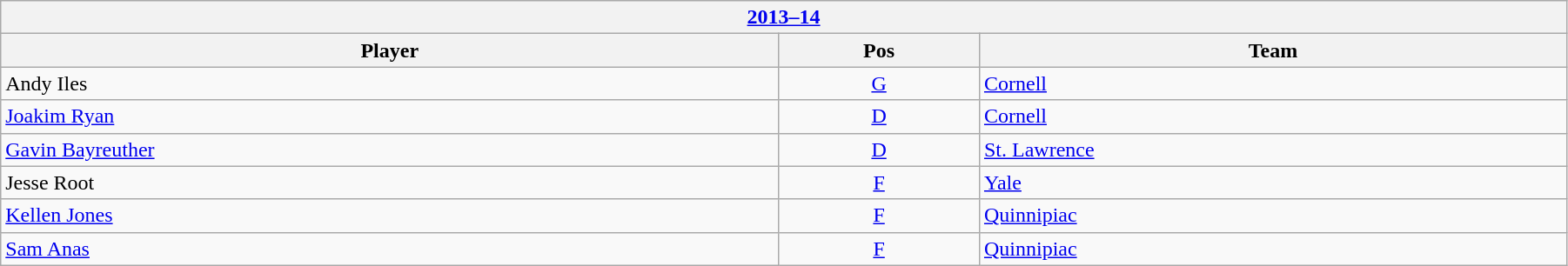<table class="wikitable" width=95%>
<tr>
<th colspan=3><a href='#'>2013–14</a></th>
</tr>
<tr>
<th>Player</th>
<th>Pos</th>
<th>Team</th>
</tr>
<tr>
<td>Andy Iles</td>
<td align=center><a href='#'>G</a></td>
<td><a href='#'>Cornell</a></td>
</tr>
<tr>
<td><a href='#'>Joakim Ryan</a></td>
<td align=center><a href='#'>D</a></td>
<td><a href='#'>Cornell</a></td>
</tr>
<tr>
<td><a href='#'>Gavin Bayreuther</a></td>
<td align=center><a href='#'>D</a></td>
<td><a href='#'>St. Lawrence</a></td>
</tr>
<tr>
<td>Jesse Root</td>
<td align=center><a href='#'>F</a></td>
<td><a href='#'>Yale</a></td>
</tr>
<tr>
<td><a href='#'>Kellen Jones</a></td>
<td align=center><a href='#'>F</a></td>
<td><a href='#'>Quinnipiac</a></td>
</tr>
<tr>
<td><a href='#'>Sam Anas</a></td>
<td align=center><a href='#'>F</a></td>
<td><a href='#'>Quinnipiac</a></td>
</tr>
</table>
